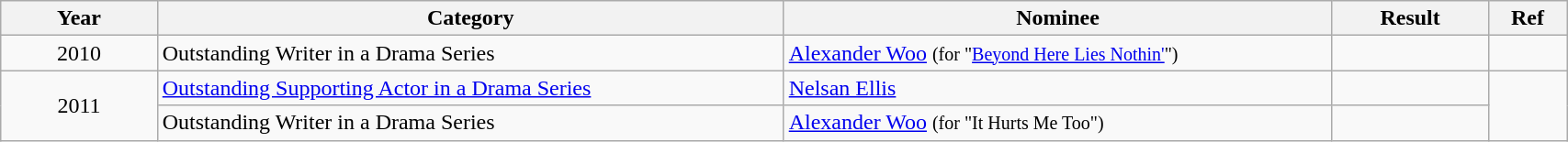<table class="wikitable" width="90%">
<tr>
<th width="10%">Year</th>
<th width="40%">Category</th>
<th width="35%">Nominee</th>
<th width="10%">Result</th>
<th width="5%">Ref</th>
</tr>
<tr>
<td align="center">2010</td>
<td>Outstanding Writer in a Drama Series</td>
<td><a href='#'>Alexander Woo</a> <small>(for "<a href='#'>Beyond Here Lies Nothin'</a>")</small></td>
<td></td>
<td align="center"></td>
</tr>
<tr>
<td rowspan="2" align="center">2011</td>
<td><a href='#'>Outstanding Supporting Actor in a Drama Series</a></td>
<td><a href='#'>Nelsan Ellis</a></td>
<td></td>
<td rowspan="2" align="center"></td>
</tr>
<tr>
<td>Outstanding Writer in a Drama Series</td>
<td><a href='#'>Alexander Woo</a> <small>(for "It Hurts Me Too")</small></td>
<td></td>
</tr>
</table>
